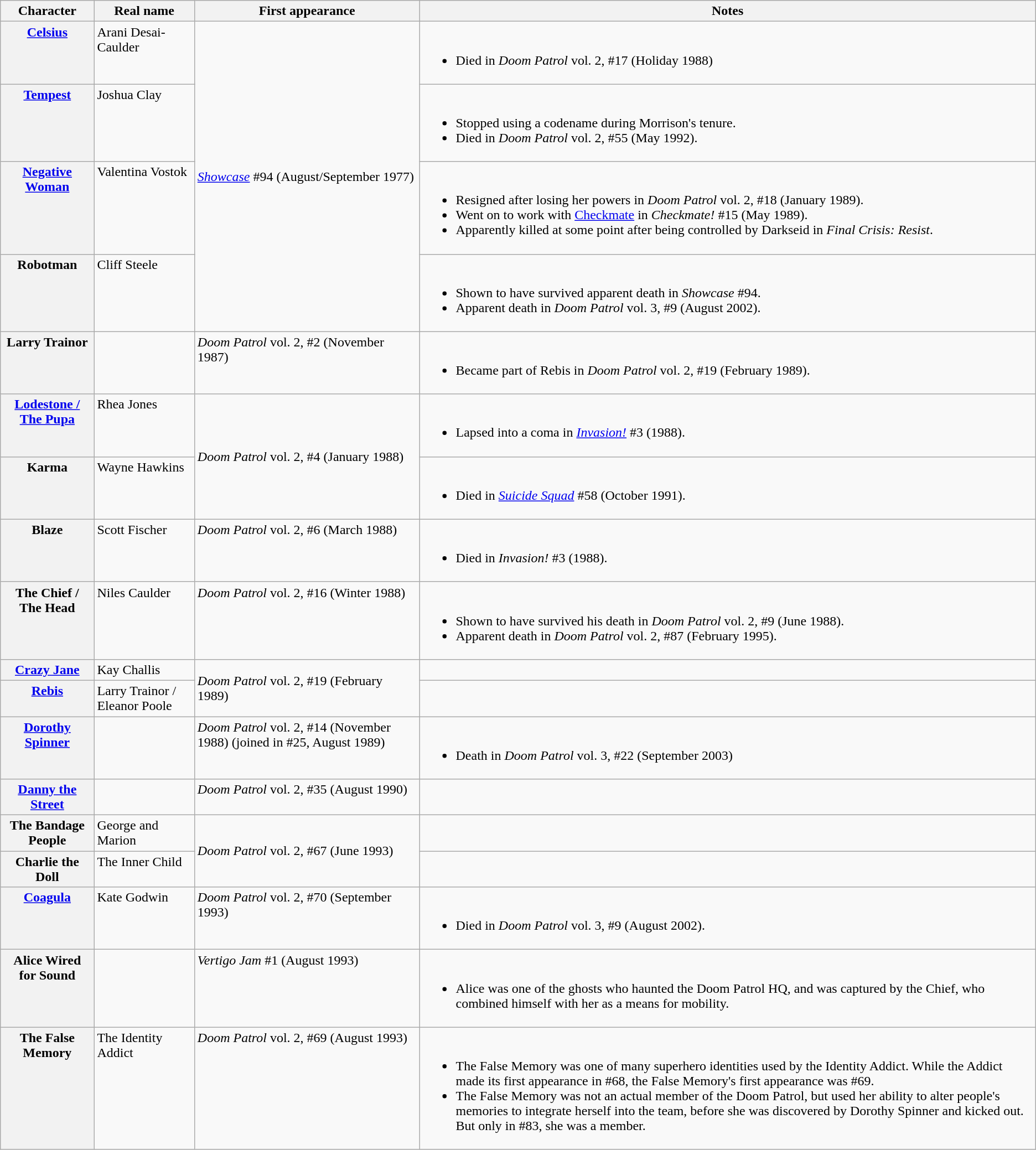<table class="wikitable plainrowheaders">
<tr>
<th scope="col">Character</th>
<th scope="col">Real name</th>
<th scope="col">First appearance</th>
<th scope="col">Notes</th>
</tr>
<tr>
<th scope="row" valign="top"><a href='#'>Celsius</a></th>
<td valign="top">Arani Desai-Caulder</td>
<td rowspan="4"><em><a href='#'>Showcase</a></em> #94 (August/September 1977)</td>
<td valign="top"><br><ul><li>Died in <em>Doom Patrol</em> vol. 2, #17 (Holiday 1988)</li></ul></td>
</tr>
<tr>
<th scope="row" valign="top"><a href='#'>Tempest</a></th>
<td valign="top">Joshua Clay</td>
<td valign="top"><br><ul><li>Stopped using a codename during Morrison's tenure.</li><li>Died in <em>Doom Patrol</em> vol. 2, #55 (May 1992).</li></ul></td>
</tr>
<tr>
<th scope="row" valign="top"><a href='#'>Negative Woman</a></th>
<td valign="top">Valentina Vostok</td>
<td valign="top"><br><ul><li>Resigned after losing her powers in <em>Doom Patrol</em> vol. 2, #18 (January 1989).</li><li>Went on to work with <a href='#'>Checkmate</a> in <em>Checkmate!</em> #15 (May 1989).</li><li>Apparently killed at some point after being controlled by Darkseid in <em>Final Crisis: Resist</em>.</li></ul></td>
</tr>
<tr>
<th scope="row" valign="top">Robotman</th>
<td valign="top">Cliff Steele</td>
<td valign="top"><br><ul><li>Shown to have survived apparent death in <em>Showcase</em> #94.</li><li>Apparent death in <em>Doom Patrol</em> vol. 3, #9 (August 2002).</li></ul></td>
</tr>
<tr>
<th scope="row" valign="top">Larry Trainor</th>
<td></td>
<td valign="top"><em>Doom Patrol</em> vol. 2, #2 (November 1987)</td>
<td valign="top"><br><ul><li>Became part of Rebis in <em>Doom Patrol</em> vol. 2, #19 (February 1989).</li></ul></td>
</tr>
<tr>
<th scope="row" valign="top"><a href='#'>Lodestone / The Pupa</a></th>
<td valign="top">Rhea Jones</td>
<td rowspan="2"><em>Doom Patrol</em> vol. 2, #4 (January 1988)</td>
<td valign="top"><br><ul><li>Lapsed into a coma in <em><a href='#'>Invasion!</a></em> #3 (1988).</li></ul></td>
</tr>
<tr>
<th scope="row" valign="top">Karma</th>
<td valign="top">Wayne Hawkins</td>
<td valign="top"><br><ul><li>Died in <em><a href='#'>Suicide Squad</a></em> #58 (October 1991).</li></ul></td>
</tr>
<tr>
<th scope="row" valign="top">Blaze</th>
<td valign="top">Scott Fischer</td>
<td valign="top"><em>Doom Patrol</em> vol. 2, #6 (March 1988)</td>
<td valign="top"><br><ul><li>Died in <em> Invasion!</em> #3 (1988).</li></ul></td>
</tr>
<tr>
<th scope="row" valign="top">The Chief / The Head</th>
<td valign="top">Niles Caulder</td>
<td valign="top"><em>Doom Patrol</em> vol. 2, #16 (Winter 1988)</td>
<td valign="top"><br><ul><li>Shown to have survived his death in <em>Doom Patrol</em> vol. 2, #9 (June 1988).</li><li>Apparent death in <em>Doom Patrol</em> vol. 2, #87 (February 1995).</li></ul></td>
</tr>
<tr>
<th scope="row" valign="top"><a href='#'>Crazy Jane</a></th>
<td valign="top">Kay Challis</td>
<td rowspan="2"><em>Doom Patrol</em> vol. 2, #19 (February 1989)</td>
<td valign="top"></td>
</tr>
<tr>
<th scope="row" valign="top"><a href='#'>Rebis</a></th>
<td valign="top">Larry Trainor / Eleanor Poole</td>
<td valign="top"></td>
</tr>
<tr>
<th scope="row" valign="top"><a href='#'>Dorothy Spinner</a></th>
<td></td>
<td valign="top"><em>Doom Patrol</em> vol. 2, #14 (November 1988) (joined in #25, August 1989)</td>
<td valign="top"><br><ul><li>Death in <em>Doom Patrol</em> vol. 3, #22 (September 2003)</li></ul></td>
</tr>
<tr>
<th scope="row" valign="top"><a href='#'>Danny the Street</a></th>
<td></td>
<td valign="top"><em>Doom Patrol</em> vol. 2, #35 (August 1990)</td>
<td valign="top"></td>
</tr>
<tr>
<th scope="row" valign="top">The Bandage People</th>
<td valign="top">George and Marion</td>
<td rowspan="2"><em>Doom Patrol</em> vol. 2, #67 (June 1993)</td>
<td valign="top"></td>
</tr>
<tr>
<th scope="row" valign="top">Charlie the Doll</th>
<td valign="top">The Inner Child</td>
<td valign="top"></td>
</tr>
<tr>
<th scope="row" valign="top"><a href='#'>Coagula</a></th>
<td valign="top">Kate Godwin</td>
<td valign="top"><em>Doom Patrol</em> vol. 2, #70 (September 1993)</td>
<td valign="top"><br><ul><li>Died in <em>Doom Patrol</em> vol. 3, #9 (August 2002).</li></ul></td>
</tr>
<tr>
<th scope="row" valign="top">Alice Wired for Sound</th>
<td></td>
<td valign="top"><em>Vertigo Jam</em> #1 (August 1993)</td>
<td valign="top"><br><ul><li>Alice was one of the ghosts who haunted the Doom Patrol HQ, and was captured by the Chief, who combined himself with her as a means for mobility.</li></ul></td>
</tr>
<tr>
<th scope="row" valign="top">The False Memory</th>
<td valign="top">The Identity Addict</td>
<td valign="top"><em>Doom Patrol</em> vol. 2, #69 (August 1993)</td>
<td valign="top"><br><ul><li>The False Memory was one of many superhero identities used by the Identity Addict. While the Addict made its first appearance in #68, the False Memory's first appearance was #69.</li><li>The False Memory was not an actual member of the Doom Patrol, but used her ability to alter people's memories to integrate herself into the team, before she was discovered by Dorothy Spinner and kicked out. But only in #83, she was a member.</li></ul></td>
</tr>
</table>
